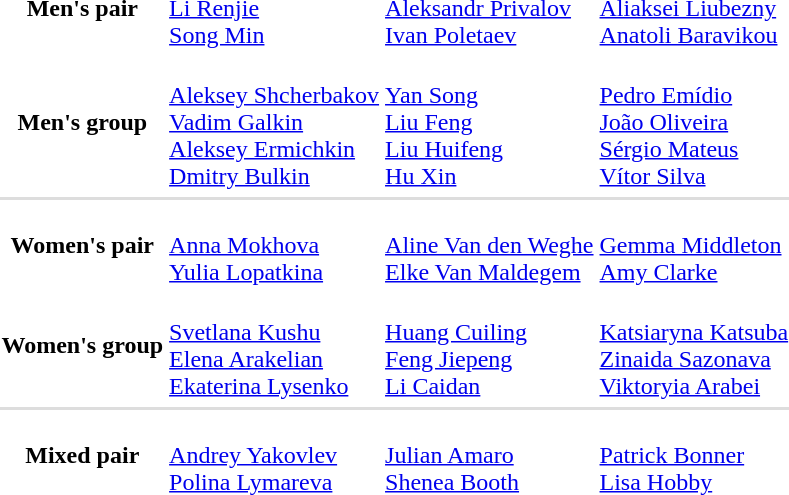<table>
<tr>
<th scope="row">Men's pair</th>
<td><br><a href='#'>Li Renjie</a><br><a href='#'>Song Min</a></td>
<td><br><a href='#'>Aleksandr Privalov</a><br><a href='#'>Ivan Poletaev</a></td>
<td><br><a href='#'>Aliaksei Liubezny</a><br><a href='#'>Anatoli Baravikou</a></td>
</tr>
<tr>
<th scope="row">Men's group</th>
<td><br><a href='#'>Aleksey Shcherbakov</a><br><a href='#'>Vadim Galkin</a><br><a href='#'>Aleksey Ermichkin</a><br><a href='#'>Dmitry Bulkin</a></td>
<td><br><a href='#'>Yan Song</a><br><a href='#'>Liu Feng</a><br><a href='#'>Liu Huifeng</a><br><a href='#'>Hu Xin</a></td>
<td><br><a href='#'>Pedro Emídio</a><br><a href='#'>João Oliveira</a><br><a href='#'>Sérgio Mateus</a><br><a href='#'>Vítor Silva</a></td>
</tr>
<tr>
</tr>
<tr bgcolor=#DDDDDD>
<td colspan=4></td>
</tr>
<tr>
<th scope="row">Women's pair</th>
<td><br><a href='#'>Anna Mokhova</a><br><a href='#'>Yulia Lopatkina</a></td>
<td><br><a href='#'>Aline Van den Weghe</a><br><a href='#'>Elke Van Maldegem</a></td>
<td><br><a href='#'>Gemma Middleton</a><br><a href='#'>Amy Clarke</a></td>
</tr>
<tr>
<th scope="row">Women's group</th>
<td><br><a href='#'>Svetlana Kushu</a><br><a href='#'>Elena Arakelian</a><br><a href='#'>Ekaterina Lysenko</a></td>
<td><br><a href='#'>Huang Cuiling</a><br><a href='#'>Feng Jiepeng</a><br><a href='#'>Li Caidan</a></td>
<td><br><a href='#'>Katsiaryna Katsuba</a><br><a href='#'>Zinaida Sazonava</a><br><a href='#'>Viktoryia Arabei</a></td>
</tr>
<tr>
</tr>
<tr bgcolor=#DDDDDD>
<td colspan=4></td>
</tr>
<tr>
<th scope="row">Mixed pair</th>
<td><br><a href='#'>Andrey Yakovlev</a><br><a href='#'>Polina Lymareva</a></td>
<td><br><a href='#'>Julian Amaro</a><br><a href='#'>Shenea Booth</a></td>
<td><br><a href='#'>Patrick Bonner</a><br><a href='#'>Lisa Hobby</a></td>
</tr>
</table>
